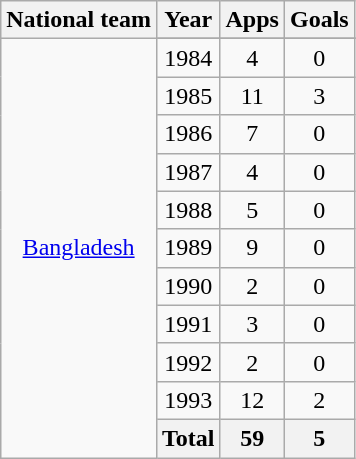<table class="wikitable" style="text-align: center;">
<tr>
<th>National team</th>
<th>Year</th>
<th>Apps</th>
<th>Goals</th>
</tr>
<tr>
<td rowspan="12"><a href='#'>Bangladesh</a></td>
</tr>
<tr>
<td>1984</td>
<td>4</td>
<td>0</td>
</tr>
<tr>
<td>1985</td>
<td>11</td>
<td>3</td>
</tr>
<tr>
<td>1986</td>
<td>7</td>
<td>0</td>
</tr>
<tr>
<td>1987</td>
<td>4</td>
<td>0</td>
</tr>
<tr>
<td>1988</td>
<td>5</td>
<td>0</td>
</tr>
<tr>
<td>1989</td>
<td>9</td>
<td>0</td>
</tr>
<tr>
<td>1990</td>
<td>2</td>
<td>0</td>
</tr>
<tr>
<td>1991</td>
<td>3</td>
<td>0</td>
</tr>
<tr>
<td>1992</td>
<td>2</td>
<td>0</td>
</tr>
<tr>
<td>1993</td>
<td>12</td>
<td>2</td>
</tr>
<tr>
<th>Total</th>
<th>59</th>
<th>5</th>
</tr>
</table>
